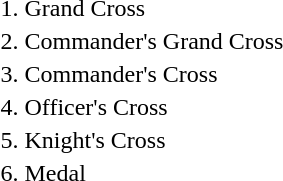<table>
<tr>
<td>1. Grand Cross</td>
<td></td>
</tr>
<tr>
<td>2. Commander's Grand Cross</td>
<td></td>
</tr>
<tr>
<td>3. Commander's Cross</td>
<td></td>
</tr>
<tr>
<td>4. Officer's Cross</td>
<td></td>
</tr>
<tr>
<td>5. Knight's Cross</td>
<td></td>
</tr>
<tr>
<td>6. Medal</td>
<td></td>
</tr>
</table>
